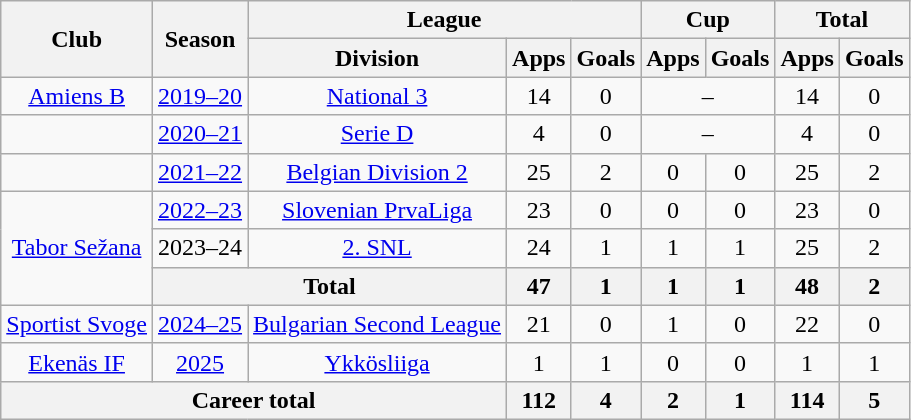<table class="wikitable" style="text-align:center">
<tr>
<th rowspan="2">Club</th>
<th rowspan="2">Season</th>
<th colspan="3">League</th>
<th colspan="2">Cup</th>
<th colspan="2">Total</th>
</tr>
<tr>
<th>Division</th>
<th>Apps</th>
<th>Goals</th>
<th>Apps</th>
<th>Goals</th>
<th>Apps</th>
<th>Goals</th>
</tr>
<tr>
<td><a href='#'>Amiens B</a></td>
<td><a href='#'>2019–20</a></td>
<td><a href='#'>National 3</a></td>
<td>14</td>
<td>0</td>
<td colspan=2>–</td>
<td>14</td>
<td>0</td>
</tr>
<tr>
<td></td>
<td><a href='#'>2020–21</a></td>
<td><a href='#'>Serie D</a></td>
<td>4</td>
<td>0</td>
<td colspan=2>–</td>
<td>4</td>
<td>0</td>
</tr>
<tr>
<td></td>
<td><a href='#'>2021–22</a></td>
<td><a href='#'>Belgian Division 2</a></td>
<td>25</td>
<td>2</td>
<td>0</td>
<td>0</td>
<td>25</td>
<td>2</td>
</tr>
<tr>
<td rowspan=3><a href='#'>Tabor Sežana</a></td>
<td><a href='#'>2022–23</a></td>
<td><a href='#'>Slovenian PrvaLiga</a></td>
<td>23</td>
<td>0</td>
<td>0</td>
<td>0</td>
<td>23</td>
<td>0</td>
</tr>
<tr>
<td>2023–24</td>
<td><a href='#'>2. SNL</a></td>
<td>24</td>
<td>1</td>
<td>1</td>
<td>1</td>
<td>25</td>
<td>2</td>
</tr>
<tr>
<th colspan=2>Total</th>
<th>47</th>
<th>1</th>
<th>1</th>
<th>1</th>
<th>48</th>
<th>2</th>
</tr>
<tr>
<td><a href='#'>Sportist Svoge</a></td>
<td><a href='#'>2024–25</a></td>
<td><a href='#'>Bulgarian Second League</a></td>
<td>21</td>
<td>0</td>
<td>1</td>
<td>0</td>
<td>22</td>
<td>0</td>
</tr>
<tr>
<td><a href='#'>Ekenäs IF</a></td>
<td><a href='#'>2025</a></td>
<td><a href='#'>Ykkösliiga</a></td>
<td>1</td>
<td>1</td>
<td>0</td>
<td>0</td>
<td>1</td>
<td>1</td>
</tr>
<tr>
<th colspan="3">Career total</th>
<th>112</th>
<th>4</th>
<th>2</th>
<th>1</th>
<th>114</th>
<th>5</th>
</tr>
</table>
